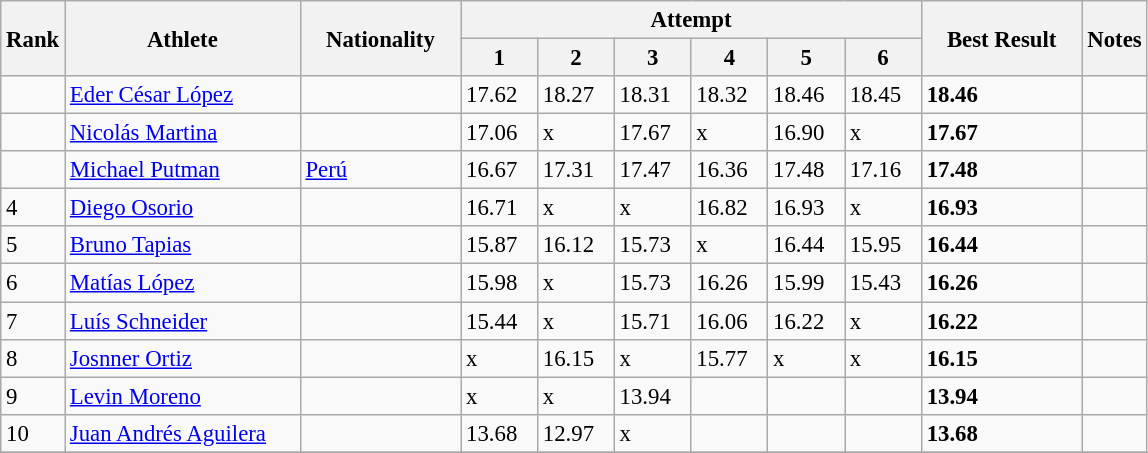<table class="wikitable" style="font-size:95%" style="width:35em;" style="text-align:center">
<tr>
<th rowspan=2>Rank</th>
<th rowspan=2 width=150>Athlete</th>
<th rowspan=2 width=100>Nationality</th>
<th colspan=6 width=300>Attempt</th>
<th rowspan=2 width=100>Best Result</th>
<th rowspan=2>Notes</th>
</tr>
<tr>
<th>1</th>
<th>2</th>
<th>3</th>
<th>4</th>
<th>5</th>
<th>6</th>
</tr>
<tr>
<td></td>
<td align=left><a href='#'>Eder César López</a></td>
<td align=left></td>
<td>17.62</td>
<td>18.27</td>
<td>18.31</td>
<td>18.32</td>
<td>18.46</td>
<td>18.45</td>
<td><strong>18.46</strong></td>
<td></td>
</tr>
<tr>
<td></td>
<td align=left><a href='#'>Nicolás Martina</a></td>
<td align=left></td>
<td>17.06</td>
<td>x</td>
<td>17.67</td>
<td>x</td>
<td>16.90</td>
<td>x</td>
<td><strong>17.67</strong></td>
<td></td>
</tr>
<tr>
<td></td>
<td align=left><a href='#'>Michael Putman</a></td>
<td align=left> <a href='#'>Perú</a></td>
<td>16.67</td>
<td>17.31</td>
<td>17.47</td>
<td>16.36</td>
<td>17.48</td>
<td>17.16</td>
<td><strong>17.48</strong></td>
<td></td>
</tr>
<tr>
<td>4</td>
<td align=left><a href='#'>Diego Osorio</a></td>
<td align=left></td>
<td>16.71</td>
<td>x</td>
<td>x</td>
<td>16.82</td>
<td>16.93</td>
<td>x</td>
<td><strong>16.93</strong></td>
<td></td>
</tr>
<tr>
<td>5</td>
<td align=left><a href='#'>Bruno Tapias</a></td>
<td align=left></td>
<td>15.87</td>
<td>16.12</td>
<td>15.73</td>
<td>x</td>
<td>16.44</td>
<td>15.95</td>
<td><strong>16.44</strong></td>
<td></td>
</tr>
<tr>
<td>6</td>
<td align=left><a href='#'>Matías López</a></td>
<td align=left></td>
<td>15.98</td>
<td>x</td>
<td>15.73</td>
<td>16.26</td>
<td>15.99</td>
<td>15.43</td>
<td><strong>16.26</strong></td>
<td></td>
</tr>
<tr>
<td>7</td>
<td align=left><a href='#'>Luís Schneider</a></td>
<td align=left></td>
<td>15.44</td>
<td>x</td>
<td>15.71</td>
<td>16.06</td>
<td>16.22</td>
<td>x</td>
<td><strong>16.22</strong></td>
<td></td>
</tr>
<tr>
<td>8</td>
<td align=left><a href='#'>Josnner Ortiz</a></td>
<td align=left></td>
<td>x</td>
<td>16.15</td>
<td>x</td>
<td>15.77</td>
<td>x</td>
<td>x</td>
<td><strong>16.15</strong></td>
<td></td>
</tr>
<tr>
<td>9</td>
<td align=left><a href='#'>Levin Moreno</a></td>
<td align=left></td>
<td>x</td>
<td>x</td>
<td>13.94</td>
<td></td>
<td></td>
<td></td>
<td><strong>13.94</strong></td>
<td></td>
</tr>
<tr>
<td>10</td>
<td align=left><a href='#'>Juan Andrés Aguilera</a></td>
<td align=left></td>
<td>13.68</td>
<td>12.97</td>
<td>x</td>
<td></td>
<td></td>
<td></td>
<td><strong>13.68</strong></td>
<td></td>
</tr>
<tr>
</tr>
</table>
